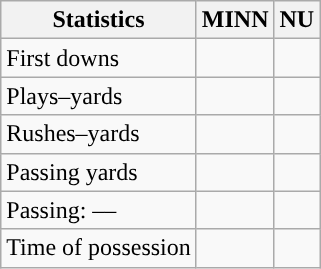<table class="wikitable" style="float:left">
<tr>
<th>Statistics</th>
<th>MINN</th>
<th>NU</th>
</tr>
<tr>
<td>First downs</td>
<td></td>
<td></td>
</tr>
<tr>
<td>Plays–yards</td>
<td></td>
<td></td>
</tr>
<tr>
<td>Rushes–yards</td>
<td></td>
<td></td>
</tr>
<tr>
<td>Passing yards</td>
<td></td>
<td></td>
</tr>
<tr>
<td>Passing: ––</td>
<td></td>
<td></td>
</tr>
<tr>
<td>Time of possession</td>
<td></td>
<td></td>
</tr>
</table>
